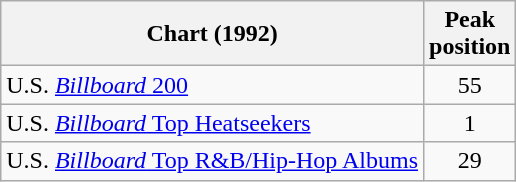<table class="wikitable sortable">
<tr>
<th align="left">Chart (1992)</th>
<th align="left">Peak <br>position</th>
</tr>
<tr>
<td align="left">U.S. <a href='#'><em>Billboard</em> 200</a></td>
<td align="center">55</td>
</tr>
<tr>
<td align="left">U.S. <a href='#'><em>Billboard</em> Top Heatseekers</a></td>
<td align="center">1</td>
</tr>
<tr>
<td align="left">U.S. <a href='#'><em>Billboard</em> Top R&B/Hip-Hop Albums</a></td>
<td align="center">29</td>
</tr>
</table>
